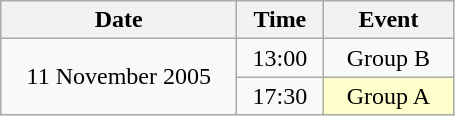<table class = "wikitable" style="text-align:center;">
<tr>
<th width=150>Date</th>
<th width=50>Time</th>
<th width=80>Event</th>
</tr>
<tr>
<td rowspan=2>11 November 2005</td>
<td>13:00</td>
<td>Group B</td>
</tr>
<tr>
<td>17:30</td>
<td bgcolor=ffffcc>Group A</td>
</tr>
</table>
